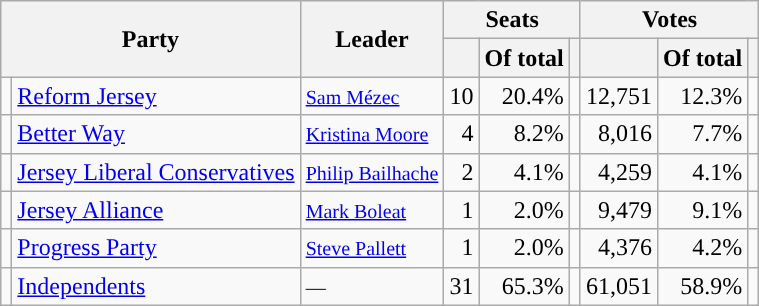<table class="wikitable sortable" style="text-align:center;">
<tr>
<th colspan="2" rowspan="2">Party</th>
<th rowspan="2">Leader</th>
<th colspan="3" class="sortable">Seats</th>
<th colspan="3" class="sortable">Votes</th>
</tr>
<tr>
<th></th>
<th class="unsortable">Of total</th>
<th class="unsortable"></th>
<th></th>
<th class="unsortable">Of total</th>
<th class="unsortable"></th>
</tr>
<tr>
<td style="background:"></td>
<td style="text-align:left;"><a href='#'>Reform Jersey</a></td>
<td style="text-align:left;"><small><a href='#'>Sam Mézec</a></small></td>
<td style="text-align:right;">10</td>
<td style="text-align:right;">20.4%</td>
<td data-sort-value=""></td>
<td style="text-align:right;">12,751</td>
<td style="text-align:right;">12.3%</td>
<td></td>
</tr>
<tr>
<td style="background:"></td>
<td style="text-align:left;"><a href='#'>Better Way</a></td>
<td style="text-align:left;"><small><a href='#'>Kristina Moore</a></small></td>
<td style="text-align:right;">4</td>
<td style="text-align:right;">8.2%</td>
<td data-sort-value=""></td>
<td style="text-align:right;">8,016</td>
<td style="text-align:right;">7.7%</td>
<td></td>
</tr>
<tr>
<td style="background:"></td>
<td style="text-align:left;"><a href='#'>Jersey Liberal Conservatives</a></td>
<td style="text-align:left;"><small><a href='#'>Philip Bailhache</a></small></td>
<td style="text-align:right;">2</td>
<td style="text-align:right;">4.1%</td>
<td data-sort-value=""></td>
<td style="text-align:right;">4,259</td>
<td style="text-align:right;">4.1%</td>
<td></td>
</tr>
<tr>
<td style="background:"></td>
<td style="text-align:left;"><a href='#'>Jersey Alliance</a></td>
<td style="text-align:left;"><small><a href='#'>Mark Boleat</a></small></td>
<td style="text-align:right;">1</td>
<td style="text-align:right;">2.0%</td>
<td data-sort-value=""></td>
<td style="text-align:right;">9,479</td>
<td style="text-align:right;">9.1%</td>
<td></td>
</tr>
<tr>
<td style="background:"></td>
<td style="text-align:left;"><a href='#'>Progress Party</a></td>
<td style="text-align:left;"><small><a href='#'>Steve Pallett</a></small></td>
<td style="text-align:right;">1</td>
<td style="text-align:right;">2.0%</td>
<td data-sort-value=""></td>
<td style="text-align:right;">4,376</td>
<td style="text-align:right;">4.2%</td>
<td></td>
</tr>
<tr>
<td style="background:"></td>
<td style="text-align:left;"><a href='#'>Independents</a></td>
<td style="text-align:left;"><small>—</small></td>
<td style="text-align:right;">31</td>
<td style="text-align:right;">65.3%</td>
<td data-sort-value=""></td>
<td style="text-align:right;">61,051</td>
<td style="text-align:right;">58.9%</td>
<td></td>
</tr>
</table>
